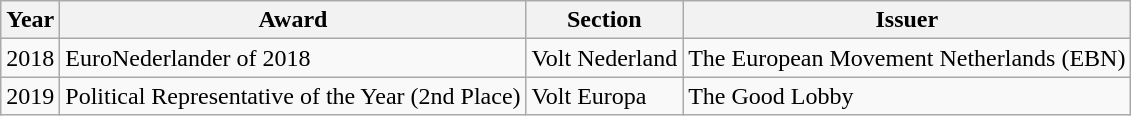<table class="wikitable">
<tr>
<th>Year</th>
<th>Award</th>
<th>Section</th>
<th>Issuer</th>
</tr>
<tr>
<td>2018</td>
<td>EuroNederlander of 2018</td>
<td>Volt Nederland</td>
<td>The European Movement Netherlands (EBN)</td>
</tr>
<tr>
<td>2019</td>
<td>Political Representative of the Year (2nd Place)</td>
<td>Volt Europa</td>
<td>The Good Lobby</td>
</tr>
</table>
